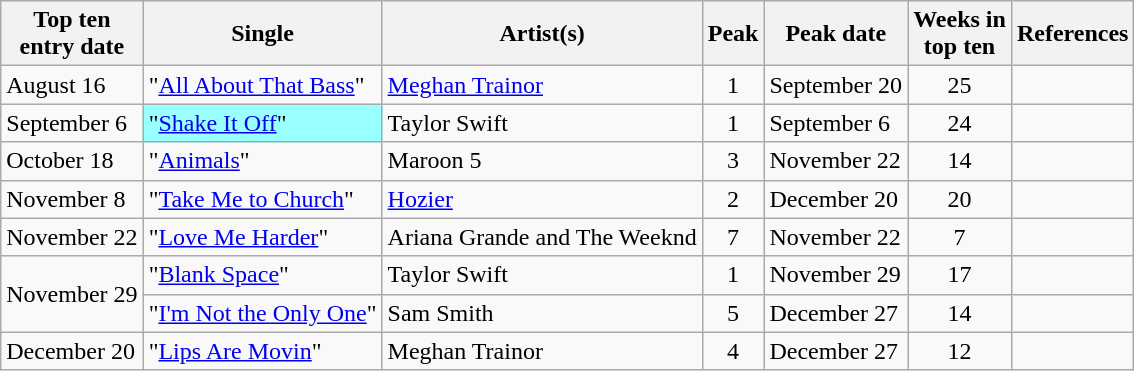<table class="wikitable sortable">
<tr>
<th>Top ten<br>entry date</th>
<th>Single</th>
<th>Artist(s)</th>
<th>Peak</th>
<th>Peak date</th>
<th>Weeks in<br>top ten</th>
<th>References</th>
</tr>
<tr>
<td>August 16</td>
<td>"<a href='#'>All About That Bass</a>"</td>
<td><a href='#'>Meghan Trainor</a></td>
<td style="text-align:center;">1</td>
<td>September 20</td>
<td style="text-align:center;">25</td>
<td style="text-align:center;"></td>
</tr>
<tr>
<td>September 6</td>
<td style="background:#9ff;">"<a href='#'>Shake It Off</a>" </td>
<td>Taylor Swift</td>
<td style="text-align:center;">1</td>
<td>September 6</td>
<td style="text-align:center;">24</td>
<td style="text-align:center;"></td>
</tr>
<tr>
<td>October 18</td>
<td>"<a href='#'>Animals</a>"</td>
<td>Maroon 5</td>
<td style="text-align:center;">3</td>
<td>November 22</td>
<td style="text-align:center;">14</td>
<td align=center></td>
</tr>
<tr>
<td>November 8</td>
<td>"<a href='#'>Take Me to Church</a>"</td>
<td><a href='#'>Hozier</a></td>
<td style="text-align:center;">2</td>
<td>December 20</td>
<td style="text-align:center;">20</td>
<td align=center></td>
</tr>
<tr>
<td>November 22</td>
<td>"<a href='#'>Love Me Harder</a>"</td>
<td>Ariana Grande and The Weeknd</td>
<td style="text-align:center;">7</td>
<td>November 22</td>
<td style="text-align:center;">7</td>
<td align=center></td>
</tr>
<tr>
<td rowspan=2>November 29</td>
<td>"<a href='#'>Blank Space</a>" </td>
<td>Taylor Swift</td>
<td style="text-align:center;">1</td>
<td>November 29</td>
<td style="text-align:center;">17</td>
<td align=center></td>
</tr>
<tr>
<td>"<a href='#'>I'm Not the Only One</a>"</td>
<td>Sam Smith</td>
<td style="text-align:center;">5</td>
<td>December 27</td>
<td style="text-align:center;">14</td>
<td align=center></td>
</tr>
<tr>
<td>December 20</td>
<td>"<a href='#'>Lips Are Movin</a>"</td>
<td>Meghan Trainor</td>
<td style="text-align:center;">4</td>
<td>December 27</td>
<td style="text-align:center;">12</td>
<td style="text-align:center;"></td>
</tr>
</table>
